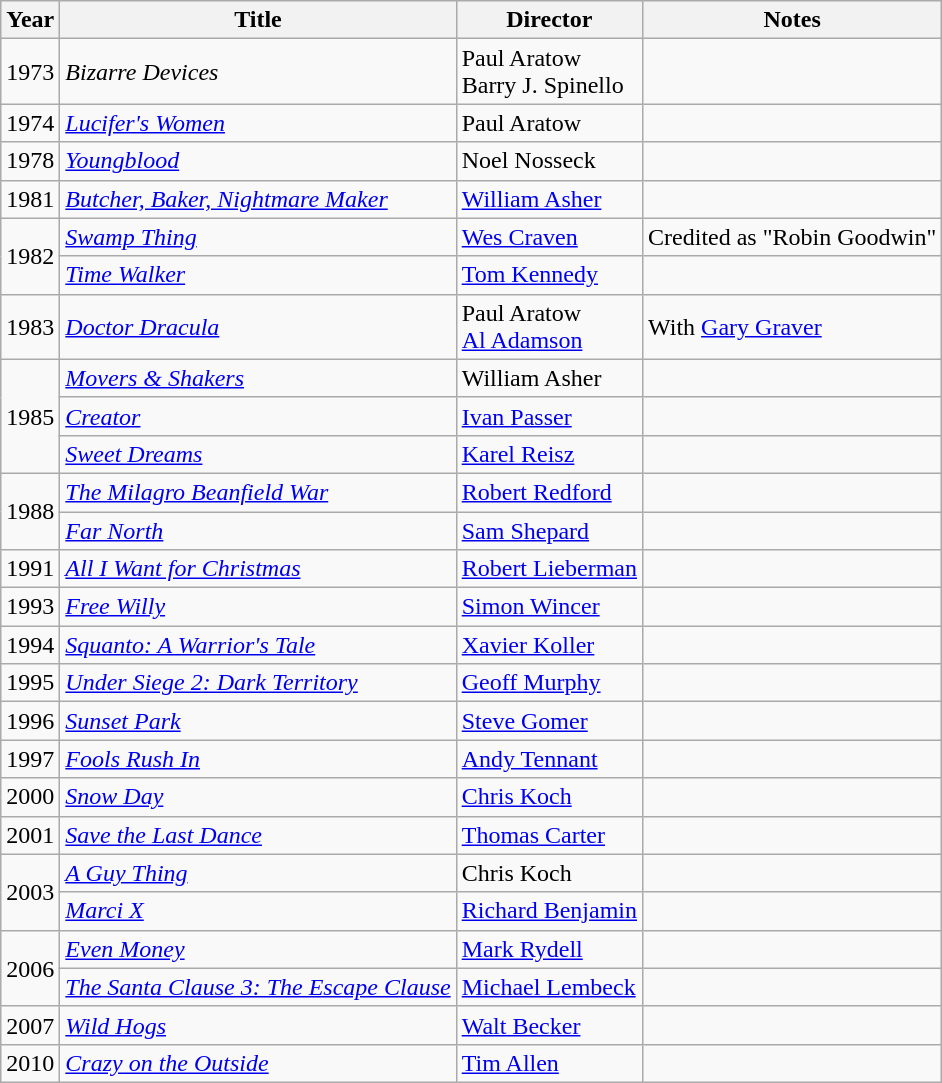<table class="wikitable">
<tr>
<th>Year</th>
<th>Title</th>
<th>Director</th>
<th>Notes</th>
</tr>
<tr>
<td>1973</td>
<td><em>Bizarre Devices</em></td>
<td>Paul Aratow<br>Barry J. Spinello</td>
<td></td>
</tr>
<tr>
<td>1974</td>
<td><em><a href='#'>Lucifer's Women</a></em></td>
<td>Paul Aratow</td>
<td></td>
</tr>
<tr>
<td>1978</td>
<td><em><a href='#'>Youngblood</a></em></td>
<td>Noel Nosseck</td>
<td></td>
</tr>
<tr>
<td>1981</td>
<td><em><a href='#'>Butcher, Baker, Nightmare Maker</a></em></td>
<td><a href='#'>William Asher</a></td>
<td></td>
</tr>
<tr>
<td rowspan=2>1982</td>
<td><em><a href='#'>Swamp Thing</a></em></td>
<td><a href='#'>Wes Craven</a></td>
<td>Credited as "Robin Goodwin"</td>
</tr>
<tr>
<td><em><a href='#'>Time Walker</a></em></td>
<td><a href='#'>Tom Kennedy</a></td>
<td></td>
</tr>
<tr>
<td>1983</td>
<td><em><a href='#'>Doctor Dracula</a></em></td>
<td>Paul Aratow<br><a href='#'>Al Adamson</a></td>
<td>With <a href='#'>Gary Graver</a></td>
</tr>
<tr>
<td rowspan=3>1985</td>
<td><em><a href='#'>Movers & Shakers</a></em></td>
<td>William Asher</td>
<td></td>
</tr>
<tr>
<td><em><a href='#'>Creator</a></em></td>
<td><a href='#'>Ivan Passer</a></td>
<td></td>
</tr>
<tr>
<td><em><a href='#'>Sweet Dreams</a></em></td>
<td><a href='#'>Karel Reisz</a></td>
<td></td>
</tr>
<tr>
<td rowspan=2>1988</td>
<td><em><a href='#'>The Milagro Beanfield War</a></em></td>
<td><a href='#'>Robert Redford</a></td>
<td></td>
</tr>
<tr>
<td><em><a href='#'>Far North</a></em></td>
<td><a href='#'>Sam Shepard</a></td>
<td></td>
</tr>
<tr>
<td>1991</td>
<td><em><a href='#'>All I Want for Christmas</a></em></td>
<td><a href='#'>Robert Lieberman</a></td>
<td></td>
</tr>
<tr>
<td>1993</td>
<td><em><a href='#'>Free Willy</a></em></td>
<td><a href='#'>Simon Wincer</a></td>
<td></td>
</tr>
<tr>
<td>1994</td>
<td><em><a href='#'>Squanto: A Warrior's Tale</a></em></td>
<td><a href='#'>Xavier Koller</a></td>
<td></td>
</tr>
<tr>
<td>1995</td>
<td><em><a href='#'>Under Siege 2: Dark Territory</a></em></td>
<td><a href='#'>Geoff Murphy</a></td>
<td></td>
</tr>
<tr>
<td>1996</td>
<td><em><a href='#'>Sunset Park</a></em></td>
<td><a href='#'>Steve Gomer</a></td>
<td></td>
</tr>
<tr>
<td>1997</td>
<td><em><a href='#'>Fools Rush In</a></em></td>
<td><a href='#'>Andy Tennant</a></td>
<td></td>
</tr>
<tr>
<td>2000</td>
<td><em><a href='#'>Snow Day</a></em></td>
<td><a href='#'>Chris Koch</a></td>
<td></td>
</tr>
<tr>
<td>2001</td>
<td><em><a href='#'>Save the Last Dance</a></em></td>
<td><a href='#'>Thomas Carter</a></td>
<td></td>
</tr>
<tr>
<td rowspan=2>2003</td>
<td><em><a href='#'>A Guy Thing</a></em></td>
<td>Chris Koch</td>
<td></td>
</tr>
<tr>
<td><em><a href='#'>Marci X</a></em></td>
<td><a href='#'>Richard Benjamin</a></td>
<td></td>
</tr>
<tr>
<td rowspan=2>2006</td>
<td><em><a href='#'>Even Money</a></em></td>
<td><a href='#'>Mark Rydell</a></td>
<td></td>
</tr>
<tr>
<td><em><a href='#'>The Santa Clause 3: The Escape Clause</a></em></td>
<td><a href='#'>Michael Lembeck</a></td>
<td></td>
</tr>
<tr>
<td>2007</td>
<td><em><a href='#'>Wild Hogs</a></em></td>
<td><a href='#'>Walt Becker</a></td>
<td></td>
</tr>
<tr>
<td>2010</td>
<td><em><a href='#'>Crazy on the Outside</a></em></td>
<td><a href='#'>Tim Allen</a></td>
<td></td>
</tr>
</table>
